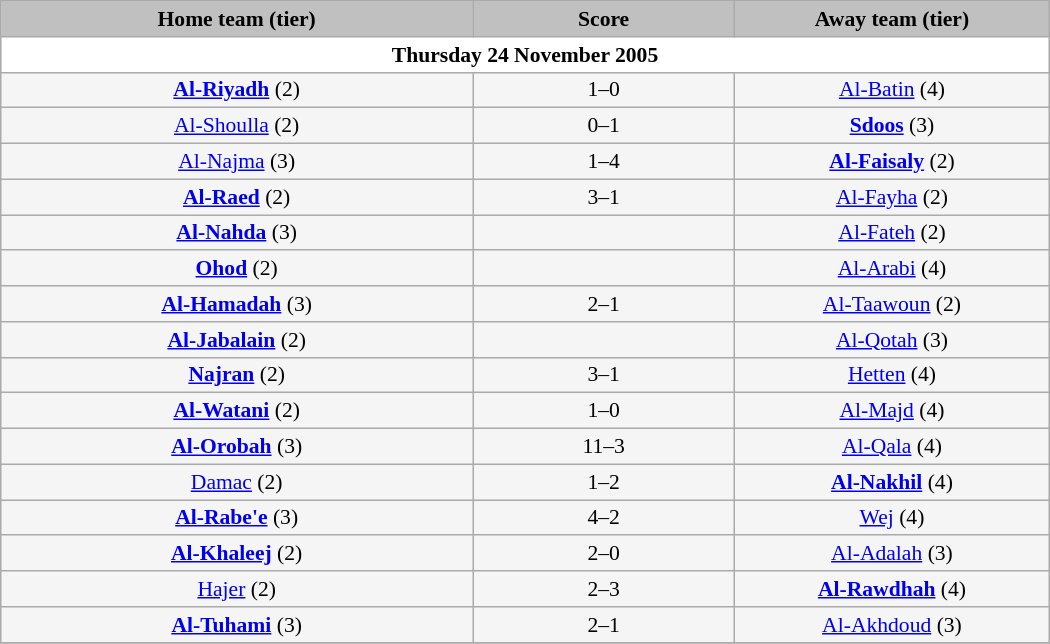<table class="wikitable" style="width: 700px; background:WhiteSmoke; text-align:center; font-size:90%">
<tr>
<td scope="col" style="width: 45%; background:silver;"><strong>Home team (tier)</strong></td>
<td scope="col" style="width: 25%; background:silver;"><strong>Score</strong></td>
<td scope="col" style="width: 45%; background:silver;"><strong>Away team (tier)</strong></td>
</tr>
<tr>
<td colspan="5" style= background:White><strong>Thursday 24 November 2005</strong></td>
</tr>
<tr>
<td><strong><a href='#'>Al-Riyadh</a></strong> (2)</td>
<td>1–0</td>
<td><a href='#'>Al-Batin</a> (4)</td>
</tr>
<tr>
<td><a href='#'>Al-Shoulla</a> (2)</td>
<td>0–1</td>
<td><strong><a href='#'>Sdoos</a></strong> (3)</td>
</tr>
<tr>
<td><a href='#'>Al-Najma</a> (3)</td>
<td>1–4</td>
<td><strong><a href='#'>Al-Faisaly</a></strong> (2)</td>
</tr>
<tr>
<td><strong><a href='#'>Al-Raed</a></strong> (2)</td>
<td>3–1</td>
<td><a href='#'>Al-Fayha</a> (2)</td>
</tr>
<tr>
<td><strong><a href='#'>Al-Nahda</a></strong> (3)</td>
<td></td>
<td><a href='#'>Al-Fateh</a> (2)</td>
</tr>
<tr>
<td><strong><a href='#'>Ohod</a></strong> (2)</td>
<td></td>
<td><a href='#'>Al-Arabi</a> (4)</td>
</tr>
<tr>
<td><strong><a href='#'>Al-Hamadah</a></strong> (3)</td>
<td>2–1</td>
<td><a href='#'>Al-Taawoun</a> (2)</td>
</tr>
<tr>
<td><strong><a href='#'>Al-Jabalain</a></strong> (2)</td>
<td></td>
<td><a href='#'>Al-Qotah</a> (3)</td>
</tr>
<tr>
<td><strong><a href='#'>Najran</a></strong> (2)</td>
<td>3–1</td>
<td><a href='#'>Hetten</a> (4)</td>
</tr>
<tr>
<td><strong><a href='#'>Al-Watani</a></strong> (2)</td>
<td>1–0</td>
<td><a href='#'>Al-Majd</a> (4)</td>
</tr>
<tr>
<td><strong><a href='#'>Al-Orobah</a></strong> (3)</td>
<td>11–3</td>
<td><a href='#'>Al-Qala</a> (4)</td>
</tr>
<tr>
<td><a href='#'>Damac</a> (2)</td>
<td>1–2</td>
<td><strong><a href='#'>Al-Nakhil</a></strong> (4)</td>
</tr>
<tr>
<td><strong><a href='#'>Al-Rabe'e</a></strong> (3)</td>
<td>4–2</td>
<td><a href='#'>Wej</a> (4)</td>
</tr>
<tr>
<td><strong><a href='#'>Al-Khaleej</a></strong> (2)</td>
<td>2–0</td>
<td><a href='#'>Al-Adalah</a> (3)</td>
</tr>
<tr>
<td><a href='#'>Hajer</a> (2)</td>
<td>2–3</td>
<td><strong><a href='#'>Al-Rawdhah</a></strong> (4)</td>
</tr>
<tr>
<td><strong><a href='#'>Al-Tuhami</a></strong> (3)</td>
<td>2–1</td>
<td><a href='#'>Al-Akhdoud</a> (3)</td>
</tr>
<tr>
</tr>
</table>
